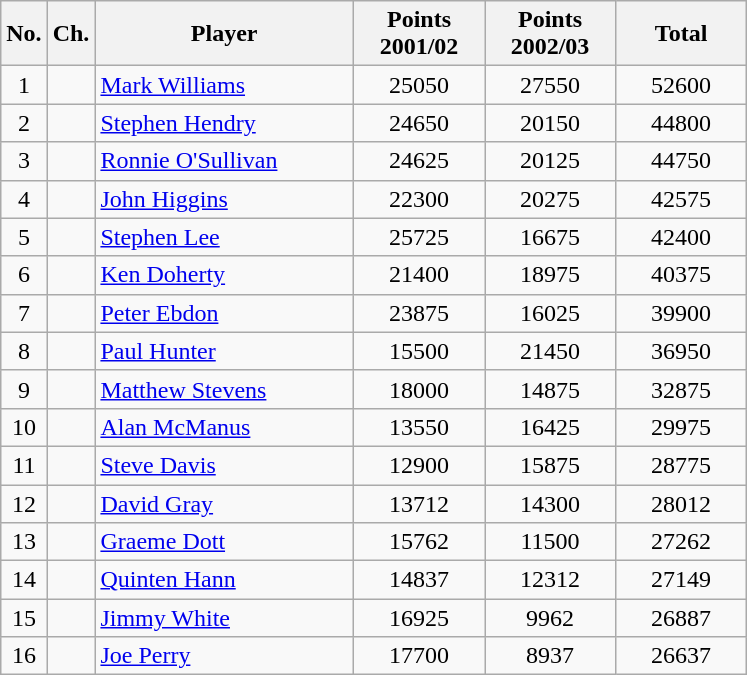<table class="wikitable" style="text-align: center;">
<tr>
<th>No.</th>
<th>Ch.</th>
<th width=165>Player</th>
<th width=80>Points 2001/02</th>
<th width=80>Points 2002/03</th>
<th width=80>Total</th>
</tr>
<tr>
<td>1</td>
<td></td>
<td style="text-align:left;"> <a href='#'>Mark Williams</a></td>
<td>25050</td>
<td>27550</td>
<td>52600</td>
</tr>
<tr>
<td>2</td>
<td></td>
<td style="text-align:left;"> <a href='#'>Stephen Hendry</a></td>
<td>24650</td>
<td>20150</td>
<td>44800</td>
</tr>
<tr>
<td>3</td>
<td></td>
<td style="text-align:left;"> <a href='#'>Ronnie O'Sullivan</a></td>
<td>24625</td>
<td>20125</td>
<td>44750</td>
</tr>
<tr>
<td>4</td>
<td></td>
<td style="text-align:left;"> <a href='#'>John Higgins</a></td>
<td>22300</td>
<td>20275</td>
<td>42575</td>
</tr>
<tr>
<td>5</td>
<td></td>
<td style="text-align:left;"> <a href='#'>Stephen Lee</a></td>
<td>25725</td>
<td>16675</td>
<td>42400</td>
</tr>
<tr>
<td>6</td>
<td></td>
<td style="text-align:left;"> <a href='#'>Ken Doherty</a></td>
<td>21400</td>
<td>18975</td>
<td>40375</td>
</tr>
<tr>
<td>7</td>
<td></td>
<td style="text-align:left;"> <a href='#'>Peter Ebdon</a></td>
<td>23875</td>
<td>16025</td>
<td>39900</td>
</tr>
<tr>
<td>8</td>
<td></td>
<td style="text-align:left;"> <a href='#'>Paul Hunter</a></td>
<td>15500</td>
<td>21450</td>
<td>36950</td>
</tr>
<tr>
<td>9</td>
<td></td>
<td style="text-align:left;"> <a href='#'>Matthew Stevens</a></td>
<td>18000</td>
<td>14875</td>
<td>32875</td>
</tr>
<tr>
<td>10</td>
<td></td>
<td style="text-align:left;"> <a href='#'>Alan McManus</a></td>
<td>13550</td>
<td>16425</td>
<td>29975</td>
</tr>
<tr>
<td>11</td>
<td></td>
<td style="text-align:left;"> <a href='#'>Steve Davis</a></td>
<td>12900</td>
<td>15875</td>
<td>28775</td>
</tr>
<tr>
<td>12</td>
<td></td>
<td style="text-align:left;"> <a href='#'>David Gray</a></td>
<td>13712</td>
<td>14300</td>
<td>28012</td>
</tr>
<tr>
<td>13</td>
<td></td>
<td style="text-align:left;"> <a href='#'>Graeme Dott</a></td>
<td>15762</td>
<td>11500</td>
<td>27262</td>
</tr>
<tr>
<td>14</td>
<td></td>
<td style="text-align:left;"> <a href='#'>Quinten Hann</a></td>
<td>14837</td>
<td>12312</td>
<td>27149</td>
</tr>
<tr>
<td>15</td>
<td></td>
<td style="text-align:left;"> <a href='#'>Jimmy White</a></td>
<td>16925</td>
<td>9962</td>
<td>26887</td>
</tr>
<tr>
<td>16</td>
<td></td>
<td style="text-align:left;"> <a href='#'>Joe Perry</a></td>
<td>17700</td>
<td>8937</td>
<td>26637</td>
</tr>
</table>
